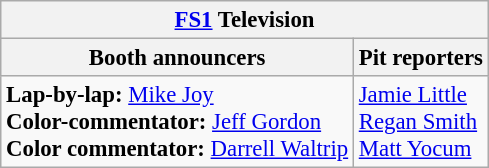<table class="wikitable" style="font-size: 95%;">
<tr>
<th colspan="2"><a href='#'>FS1</a> Television</th>
</tr>
<tr>
<th>Booth announcers</th>
<th>Pit reporters</th>
</tr>
<tr>
<td><strong>Lap-by-lap:</strong> <a href='#'>Mike Joy</a> <br><strong>Color-commentator:</strong> <a href='#'>Jeff Gordon</a> <br><strong>Color commentator:</strong> <a href='#'>Darrell Waltrip</a></td>
<td><a href='#'>Jamie Little</a><br><a href='#'>Regan Smith</a><br><a href='#'>Matt Yocum</a></td>
</tr>
</table>
